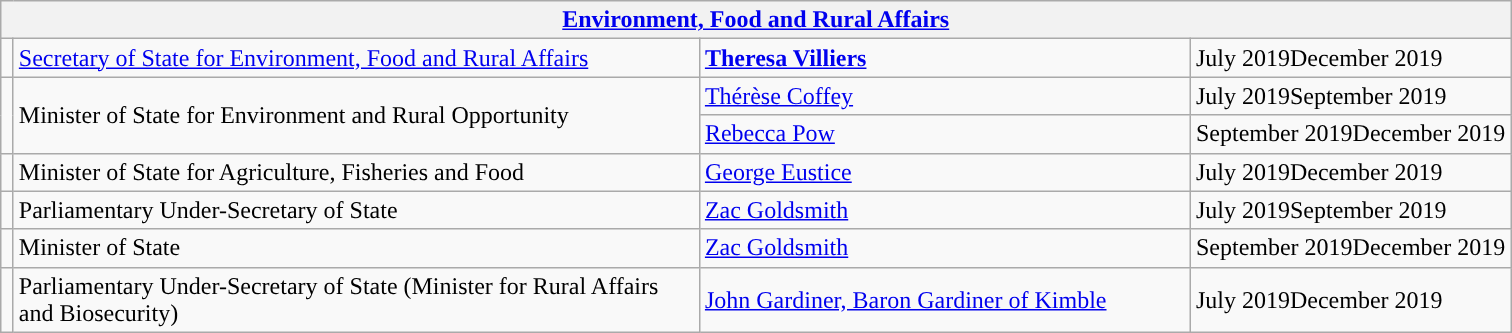<table class="wikitable">
<tr>
<th colspan="4"><a href='#'>Environment, Food and Rural Affairs</a></th>
</tr>
<tr>
<td style="width: 1px; background: "></td>
<td style="width: 450px;"><a href='#'>Secretary of State for Environment, Food and Rural Affairs</a></td>
<td style="width: 320px;"><strong><a href='#'>Theresa Villiers</a></strong></td>
<td>July 2019December 2019</td>
</tr>
<tr>
<td rowspan=2 style="width: 1px; background: "></td>
<td rowspan=2 style="width: 450px;">Minister of State for Environment and Rural Opportunity</td>
<td style="width: 320px;"><a href='#'>Thérèse Coffey</a></td>
<td>July 2019September 2019</td>
</tr>
<tr>
<td><a href='#'>Rebecca Pow</a></td>
<td>September 2019December 2019</td>
</tr>
<tr>
<td style="width: 1px; background: "></td>
<td style="width: 450px;">Minister of State for Agriculture, Fisheries and Food</td>
<td style="width: 320px;"><a href='#'>George Eustice</a></td>
<td>July 2019December 2019</td>
</tr>
<tr>
<td style="width: 1px; background: "></td>
<td>Parliamentary Under-Secretary of State</td>
<td><a href='#'>Zac Goldsmith</a><br></td>
<td>July 2019September 2019</td>
</tr>
<tr>
<td style="width: 1px; background: "></td>
<td>Minister of State</td>
<td><a href='#'>Zac Goldsmith</a><br></td>
<td>September 2019December 2019</td>
</tr>
<tr>
<td style="width: 1px; background: "></td>
<td>Parliamentary Under-Secretary of State (Minister for Rural Affairs and Biosecurity)</td>
<td><a href='#'>John Gardiner, Baron Gardiner of Kimble</a></td>
<td>July 2019December 2019</td>
</tr>
</table>
